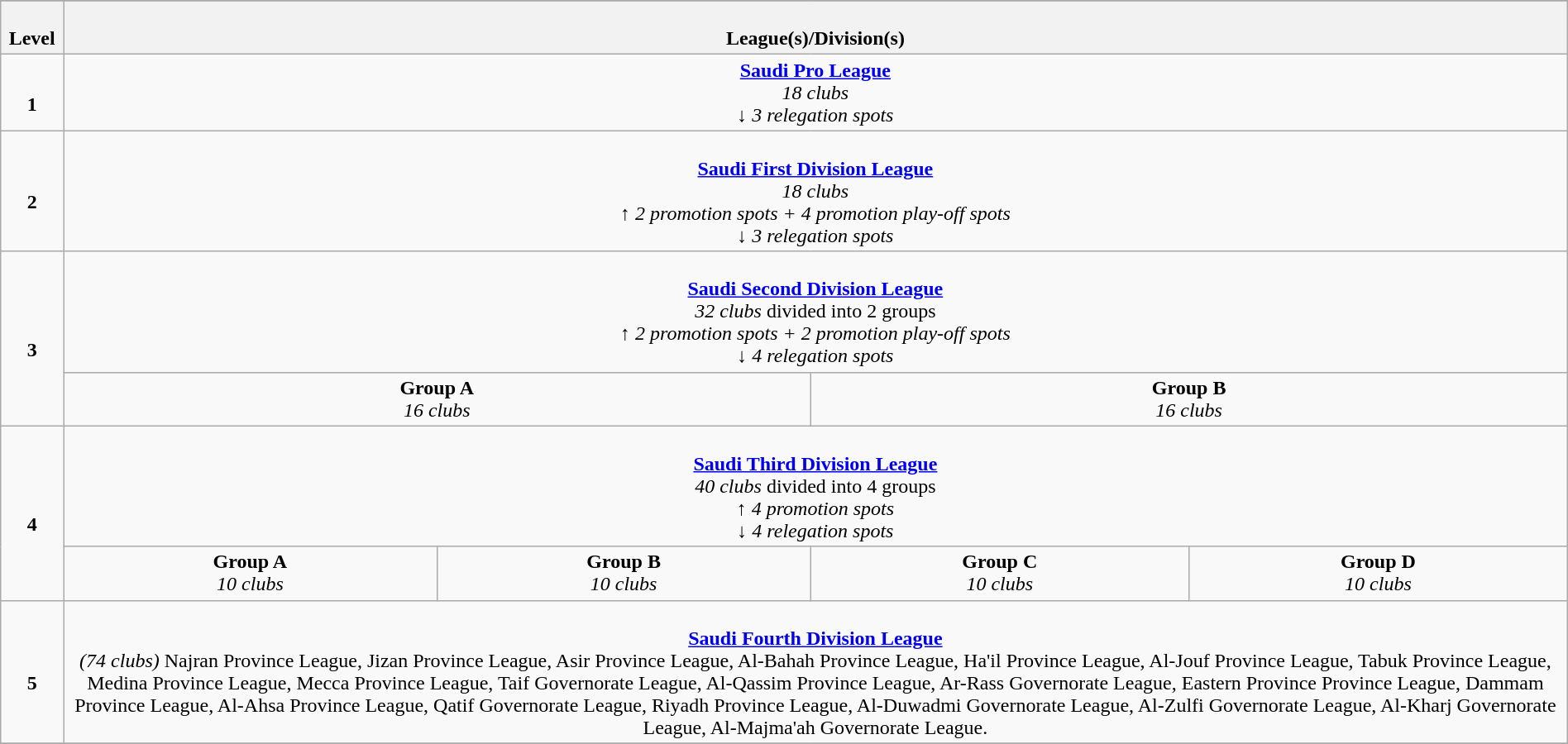<table class="wikitable" style="text-align: center;" width="100%">
<tr>
</tr>
<tr>
<th width="4%"><br>Level</th>
<th colspan="6" width="96%"><br>League(s)/Division(s)</th>
</tr>
<tr>
<td width="4%"><br><strong>1</strong></td>
<td colspan="12" width="96%"><strong><a href='#'>Saudi Pro League</a></strong><br><em>18 clubs</em><br><em>↓ 3 relegation spots</em></td>
</tr>
<tr>
<td width="4%"><br><strong>2</strong></td>
<td colspan="12" width="96%"><br><strong><a href='#'>Saudi First Division League</a></strong><br><em>18 clubs</em><br><em>↑ 2 promotion spots + 4 promotion play-off spots <br>↓ 3 relegation spots</em></td>
</tr>
<tr>
<td colspan="1" rowspan="2" width="4%"><br><strong>3</strong></td>
<td colspan="4" width="96%"><br><strong><a href='#'>Saudi Second Division League</a></strong><br><em>32 clubs</em> divided into 2 groups<br><em>↑ 2 promotion spots + 2 promotion play-off spots <br>↓ 4 relegation spots</em></td>
</tr>
<tr>
<td colspan="2" align="center"><strong>Group A</strong> <br> <em>16 clubs</em></td>
<td colspan="2" align="center"><strong>Group B</strong> <br> <em>16 clubs</em></td>
</tr>
<tr>
<td colspan="1" rowspan="2" width="4%"><br><strong>4</strong></td>
<td colspan="4" width="96%"><br><strong><a href='#'>Saudi Third Division League</a></strong><br><em>40 clubs</em> divided into 4 groups<br><em>↑ 4 promotion spots <br> ↓ 4 relegation spots</em></td>
</tr>
<tr>
<td align="center"><strong>Group A</strong> <br> <em>10 clubs</em></td>
<td align="center"><strong>Group B</strong> <br> <em>10 clubs</em></td>
<td align="center"><strong>Group C</strong> <br> <em>10 clubs</em></td>
<td align="center"><strong>Group D</strong> <br> <em>10 clubs</em></td>
</tr>
<tr>
<td width="4%"><br><strong>5</strong></td>
<td colspan="12" width="96%"><br><strong><a href='#'>Saudi Fourth Division League</a></strong><br><em>(74 clubs)</em>
Najran Province League, Jizan Province League, Asir Province League, Al-Bahah Province League, Ha'il Province League, Al-Jouf Province League, Tabuk Province League, Medina Province League, Mecca Province League, Taif Governorate League, Al-Qassim Province League, Ar-Rass Governorate League, Eastern Province Province League, Dammam Province League, Al-Ahsa Province League, Qatif Governorate League, Riyadh Province League, Al-Duwadmi Governorate League, Al-Zulfi Governorate League, Al-Kharj Governorate League, Al-Majma'ah Governorate League.</td>
</tr>
<tr>
</tr>
</table>
